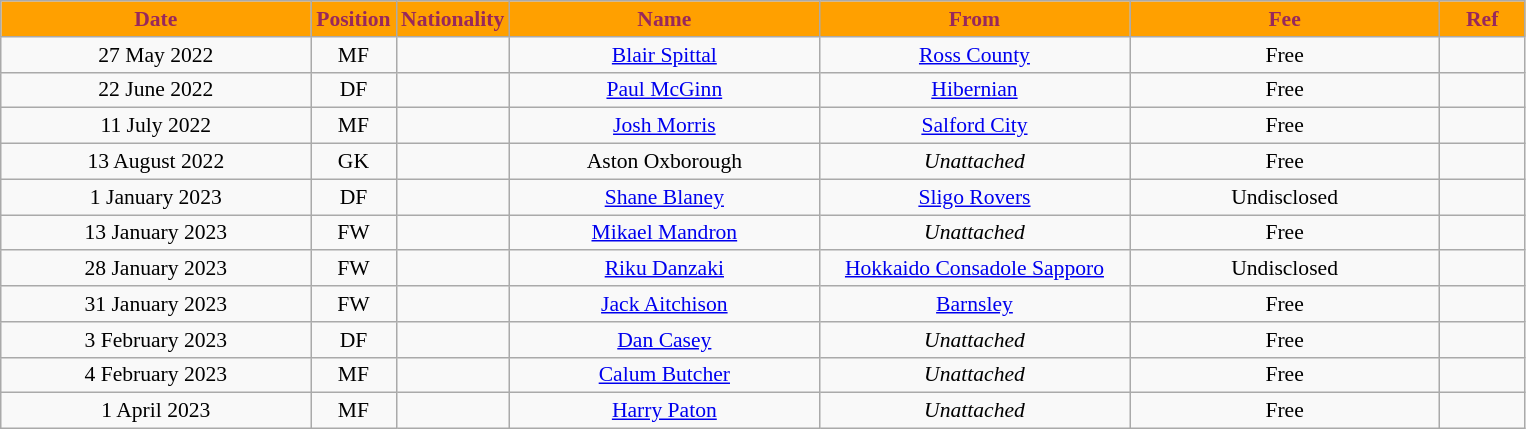<table class="wikitable"  style="text-align:center; font-size:90%; ">
<tr>
<th style="background:#ffa000; color:#98285c; width:200px;">Date</th>
<th style="background:#ffa000; color:#98285c; width:50px;">Position</th>
<th style="background:#ffa000; color:#98285c; width:50px;">Nationality</th>
<th style="background:#ffa000; color:#98285c; width:200px;">Name</th>
<th style="background:#ffa000; color:#98285c; width:200px;">From</th>
<th style="background:#ffa000; color:#98285c; width:200px;">Fee</th>
<th style="background:#ffa000; color:#98285c; width:50px;">Ref</th>
</tr>
<tr>
<td>27 May 2022</td>
<td>MF</td>
<td></td>
<td><a href='#'>Blair Spittal</a></td>
<td><a href='#'>Ross County</a></td>
<td>Free</td>
<td></td>
</tr>
<tr>
<td>22 June 2022</td>
<td>DF</td>
<td></td>
<td><a href='#'>Paul McGinn</a></td>
<td><a href='#'>Hibernian</a></td>
<td>Free</td>
<td></td>
</tr>
<tr>
<td>11 July 2022</td>
<td>MF</td>
<td></td>
<td><a href='#'>Josh Morris</a></td>
<td><a href='#'>Salford City</a></td>
<td>Free</td>
<td></td>
</tr>
<tr>
<td>13 August 2022</td>
<td>GK</td>
<td></td>
<td>Aston Oxborough</td>
<td><em>Unattached</em></td>
<td>Free</td>
<td></td>
</tr>
<tr>
<td>1 January 2023</td>
<td>DF</td>
<td></td>
<td><a href='#'>Shane Blaney</a></td>
<td><a href='#'>Sligo Rovers</a></td>
<td>Undisclosed</td>
<td></td>
</tr>
<tr>
<td>13 January 2023</td>
<td>FW</td>
<td></td>
<td><a href='#'>Mikael Mandron</a></td>
<td><em>Unattached</em></td>
<td>Free</td>
<td></td>
</tr>
<tr>
<td>28 January 2023</td>
<td>FW</td>
<td></td>
<td><a href='#'>Riku Danzaki</a></td>
<td><a href='#'>Hokkaido Consadole Sapporo</a></td>
<td>Undisclosed</td>
<td></td>
</tr>
<tr>
<td>31 January 2023</td>
<td>FW</td>
<td></td>
<td><a href='#'>Jack Aitchison</a></td>
<td><a href='#'>Barnsley</a></td>
<td>Free</td>
<td></td>
</tr>
<tr>
<td>3 February 2023</td>
<td>DF</td>
<td></td>
<td><a href='#'>Dan Casey</a></td>
<td><em>Unattached</em></td>
<td>Free</td>
<td></td>
</tr>
<tr>
<td>4 February 2023</td>
<td>MF</td>
<td></td>
<td><a href='#'>Calum Butcher</a></td>
<td><em>Unattached</em></td>
<td>Free</td>
<td></td>
</tr>
<tr>
<td>1 April 2023</td>
<td>MF</td>
<td></td>
<td><a href='#'>Harry Paton</a></td>
<td><em>Unattached</em></td>
<td>Free</td>
<td></td>
</tr>
</table>
